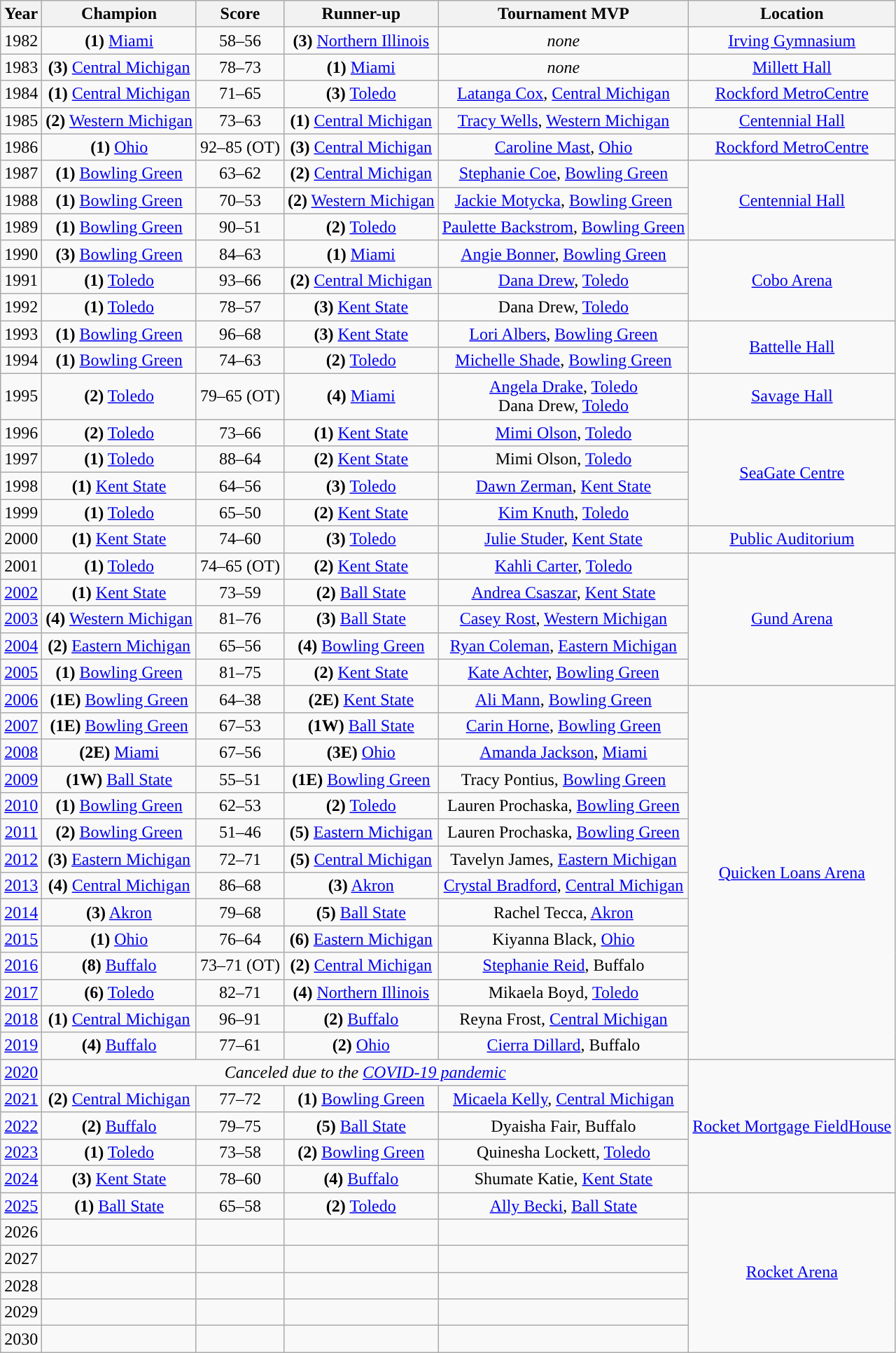<table class="wikitable sortable" style="text-align:center">
<tr>
<th width=px>Year</th>
<th width=px>Champion</th>
<th width=px>Score</th>
<th width=px>Runner-up</th>
<th width=px>Tournament MVP</th>
<th width=px>Location</th>
</tr>
<tr>
<td>1982</td>
<td><strong>(1)</strong> <a href='#'>Miami</a></td>
<td>58–56</td>
<td><strong>(3)</strong>  <a href='#'>Northern Illinois</a></td>
<td><em>none</em></td>
<td><a href='#'>Irving Gymnasium</a></td>
</tr>
<tr>
<td>1983</td>
<td><strong>(3)</strong> <a href='#'>Central Michigan</a></td>
<td>78–73</td>
<td><strong>(1)</strong> <a href='#'>Miami</a></td>
<td><em>none</em></td>
<td><a href='#'>Millett Hall</a></td>
</tr>
<tr>
<td>1984</td>
<td><strong>(1)</strong> <a href='#'>Central Michigan</a></td>
<td>71–65</td>
<td><strong>(3)</strong> <a href='#'>Toledo</a></td>
<td><a href='#'>Latanga Cox</a>, <a href='#'>Central Michigan</a></td>
<td><a href='#'>Rockford MetroCentre</a></td>
</tr>
<tr>
<td>1985</td>
<td><strong>(2)</strong> <a href='#'>Western Michigan</a></td>
<td>73–63</td>
<td><strong>(1)</strong> <a href='#'>Central Michigan</a></td>
<td><a href='#'>Tracy Wells</a>,  <a href='#'>Western Michigan</a></td>
<td><a href='#'>Centennial Hall</a></td>
</tr>
<tr>
<td>1986</td>
<td><strong>(1)</strong> <a href='#'>Ohio</a></td>
<td>92–85 (OT)</td>
<td><strong>(3)</strong> <a href='#'>Central Michigan</a></td>
<td><a href='#'>Caroline Mast</a>, <a href='#'>Ohio</a></td>
<td><a href='#'>Rockford MetroCentre</a></td>
</tr>
<tr>
<td>1987</td>
<td><strong>(1)</strong> <a href='#'>Bowling Green</a></td>
<td>63–62</td>
<td><strong>(2)</strong> <a href='#'>Central Michigan</a></td>
<td><a href='#'>Stephanie Coe</a>, <a href='#'>Bowling Green</a></td>
<td rowspan=3><a href='#'>Centennial Hall</a></td>
</tr>
<tr>
<td>1988</td>
<td><strong>(1)</strong> <a href='#'>Bowling Green</a></td>
<td>70–53</td>
<td><strong>(2)</strong> <a href='#'>Western Michigan</a></td>
<td><a href='#'>Jackie Motycka</a>, <a href='#'>Bowling Green</a></td>
</tr>
<tr>
<td>1989</td>
<td><strong>(1)</strong> <a href='#'>Bowling Green</a></td>
<td>90–51</td>
<td><strong>(2)</strong> <a href='#'>Toledo</a></td>
<td><a href='#'>Paulette Backstrom</a>, <a href='#'>Bowling Green</a></td>
</tr>
<tr>
<td>1990</td>
<td><strong>(3)</strong> <a href='#'>Bowling Green</a></td>
<td>84–63</td>
<td><strong>(1)</strong> <a href='#'>Miami</a></td>
<td><a href='#'>Angie Bonner</a>, <a href='#'>Bowling Green</a></td>
<td rowspan=3><a href='#'>Cobo Arena</a></td>
</tr>
<tr>
<td>1991</td>
<td><strong>(1)</strong> <a href='#'>Toledo</a></td>
<td>93–66</td>
<td><strong>(2)</strong> <a href='#'>Central Michigan</a></td>
<td><a href='#'>Dana Drew</a>, <a href='#'>Toledo</a></td>
</tr>
<tr>
<td>1992</td>
<td><strong>(1)</strong> <a href='#'>Toledo</a></td>
<td>78–57</td>
<td><strong>(3)</strong> <a href='#'>Kent State</a></td>
<td>Dana Drew, <a href='#'>Toledo</a></td>
</tr>
<tr>
<td>1993</td>
<td><strong>(1)</strong> <a href='#'>Bowling Green</a></td>
<td>96–68</td>
<td><strong>(3)</strong> <a href='#'>Kent State</a></td>
<td><a href='#'>Lori Albers</a>, <a href='#'>Bowling Green</a></td>
<td rowspan=2><a href='#'>Battelle Hall</a></td>
</tr>
<tr>
<td>1994</td>
<td><strong>(1)</strong> <a href='#'>Bowling Green</a></td>
<td>74–63</td>
<td><strong>(2)</strong> <a href='#'>Toledo</a></td>
<td><a href='#'>Michelle Shade</a>, <a href='#'>Bowling Green</a></td>
</tr>
<tr>
<td>1995</td>
<td><strong>(2)</strong> <a href='#'>Toledo</a></td>
<td>79–65 (OT)</td>
<td><strong>(4)</strong> <a href='#'>Miami</a></td>
<td><a href='#'>Angela Drake</a>, <a href='#'>Toledo</a><br>Dana Drew, <a href='#'>Toledo</a></td>
<td><a href='#'>Savage Hall</a></td>
</tr>
<tr>
<td>1996</td>
<td><strong>(2)</strong> <a href='#'>Toledo</a></td>
<td>73–66</td>
<td><strong>(1)</strong> <a href='#'>Kent State</a></td>
<td><a href='#'>Mimi Olson</a>, <a href='#'>Toledo</a></td>
<td rowspan=4><a href='#'>SeaGate Centre</a></td>
</tr>
<tr>
<td>1997</td>
<td><strong>(1)</strong> <a href='#'>Toledo</a></td>
<td>88–64</td>
<td><strong>(2)</strong> <a href='#'>Kent State</a></td>
<td>Mimi Olson, <a href='#'>Toledo</a></td>
</tr>
<tr>
<td>1998</td>
<td><strong>(1)</strong> <a href='#'>Kent State</a></td>
<td>64–56</td>
<td><strong>(3)</strong> <a href='#'>Toledo</a></td>
<td><a href='#'>Dawn Zerman</a>, <a href='#'>Kent State</a></td>
</tr>
<tr>
<td>1999</td>
<td><strong>(1)</strong> <a href='#'>Toledo</a></td>
<td>65–50</td>
<td><strong>(2)</strong> <a href='#'>Kent State</a></td>
<td><a href='#'>Kim Knuth</a>, <a href='#'>Toledo</a></td>
</tr>
<tr>
<td>2000</td>
<td><strong>(1)</strong> <a href='#'>Kent State</a></td>
<td>74–60</td>
<td><strong>(3)</strong> <a href='#'>Toledo</a></td>
<td><a href='#'>Julie Studer</a>, <a href='#'>Kent State</a></td>
<td><a href='#'>Public Auditorium</a></td>
</tr>
<tr>
<td>2001</td>
<td><strong>(1)</strong> <a href='#'>Toledo</a></td>
<td>74–65 (OT)</td>
<td><strong>(2)</strong> <a href='#'>Kent State</a></td>
<td><a href='#'>Kahli Carter</a>, <a href='#'>Toledo</a></td>
<td rowspan=5><a href='#'>Gund Arena</a></td>
</tr>
<tr>
<td><a href='#'>2002</a></td>
<td><strong>(1)</strong> <a href='#'>Kent State</a></td>
<td>73–59</td>
<td><strong>(2)</strong> <a href='#'>Ball State</a></td>
<td><a href='#'>Andrea Csaszar</a>, <a href='#'>Kent State</a></td>
</tr>
<tr>
<td><a href='#'>2003</a></td>
<td><strong>(4)</strong> <a href='#'>Western Michigan</a></td>
<td>81–76</td>
<td><strong>(3)</strong> <a href='#'>Ball State</a></td>
<td><a href='#'>Casey Rost</a>, <a href='#'>Western Michigan</a></td>
</tr>
<tr>
<td><a href='#'>2004</a></td>
<td><strong>(2)</strong> <a href='#'>Eastern Michigan</a></td>
<td>65–56</td>
<td><strong>(4)</strong> <a href='#'>Bowling Green</a></td>
<td><a href='#'>Ryan Coleman</a>, <a href='#'>Eastern Michigan</a></td>
</tr>
<tr>
<td><a href='#'>2005</a></td>
<td><strong>(1)</strong> <a href='#'>Bowling Green</a></td>
<td>81–75</td>
<td><strong>(2)</strong> <a href='#'>Kent State</a></td>
<td><a href='#'>Kate Achter</a>, <a href='#'>Bowling Green</a></td>
</tr>
<tr>
<td><a href='#'>2006</a></td>
<td><strong>(1E)</strong> <a href='#'>Bowling Green</a></td>
<td>64–38</td>
<td><strong>(2E)</strong> <a href='#'>Kent State</a></td>
<td><a href='#'>Ali Mann</a>, <a href='#'>Bowling Green</a></td>
<td rowspan=14><a href='#'>Quicken Loans Arena</a></td>
</tr>
<tr>
<td><a href='#'>2007</a></td>
<td><strong>(1E)</strong> <a href='#'>Bowling Green</a></td>
<td>67–53</td>
<td><strong>(1W)</strong> <a href='#'>Ball State</a></td>
<td><a href='#'>Carin Horne</a>, <a href='#'>Bowling Green</a></td>
</tr>
<tr>
<td><a href='#'>2008</a></td>
<td><strong>(2E)</strong> <a href='#'>Miami</a></td>
<td>67–56</td>
<td><strong>(3E)</strong> <a href='#'>Ohio</a></td>
<td><a href='#'>Amanda Jackson</a>, <a href='#'>Miami</a></td>
</tr>
<tr>
<td><a href='#'>2009</a></td>
<td><strong>(1W)</strong> <a href='#'>Ball State</a></td>
<td>55–51</td>
<td><strong>(1E)</strong> <a href='#'>Bowling Green</a></td>
<td>Tracy Pontius, <a href='#'>Bowling Green</a></td>
</tr>
<tr>
<td><a href='#'>2010</a></td>
<td><strong>(1)</strong> <a href='#'>Bowling Green</a></td>
<td>62–53</td>
<td><strong>(2)</strong> <a href='#'>Toledo</a></td>
<td>Lauren Prochaska, <a href='#'>Bowling Green</a></td>
</tr>
<tr>
<td><a href='#'>2011</a></td>
<td><strong>(2)</strong> <a href='#'>Bowling Green</a></td>
<td>51–46</td>
<td><strong>(5)</strong> <a href='#'>Eastern Michigan</a></td>
<td>Lauren Prochaska, <a href='#'>Bowling Green</a></td>
</tr>
<tr>
<td><a href='#'>2012</a></td>
<td><strong>(3)</strong> <a href='#'>Eastern Michigan</a></td>
<td>72–71</td>
<td><strong>(5)</strong> <a href='#'>Central Michigan</a></td>
<td>Tavelyn James, <a href='#'>Eastern Michigan</a></td>
</tr>
<tr>
<td><a href='#'>2013</a></td>
<td><strong>(4)</strong> <a href='#'>Central Michigan</a></td>
<td>86–68</td>
<td><strong>(3)</strong> <a href='#'>Akron</a></td>
<td><a href='#'>Crystal Bradford</a>, <a href='#'>Central Michigan</a></td>
</tr>
<tr>
<td><a href='#'>2014</a></td>
<td><strong>(3)</strong> <a href='#'>Akron</a></td>
<td>79–68</td>
<td><strong>(5)</strong> <a href='#'>Ball State</a></td>
<td>Rachel Tecca, <a href='#'>Akron</a></td>
</tr>
<tr>
<td><a href='#'>2015</a></td>
<td><strong>(1)</strong> <a href='#'>Ohio</a></td>
<td>76–64</td>
<td><strong>(6)</strong> <a href='#'>Eastern Michigan</a></td>
<td>Kiyanna Black, <a href='#'>Ohio</a></td>
</tr>
<tr>
<td><a href='#'>2016</a></td>
<td><strong>(8)</strong> <a href='#'>Buffalo</a></td>
<td>73–71 (OT)</td>
<td><strong>(2)</strong> <a href='#'>Central Michigan</a></td>
<td><a href='#'>Stephanie Reid</a>, Buffalo</td>
</tr>
<tr>
<td><a href='#'>2017</a></td>
<td><strong>(6)</strong> <a href='#'>Toledo</a></td>
<td>82–71</td>
<td><strong>(4)</strong>  <a href='#'>Northern Illinois</a></td>
<td>Mikaela Boyd, <a href='#'>Toledo</a></td>
</tr>
<tr>
<td><a href='#'>2018</a></td>
<td><strong>(1)</strong> <a href='#'>Central Michigan</a></td>
<td>96–91</td>
<td><strong>(2)</strong> <a href='#'>Buffalo</a></td>
<td>Reyna Frost, <a href='#'>Central Michigan</a></td>
</tr>
<tr>
<td><a href='#'>2019</a></td>
<td><strong>(4)</strong> <a href='#'>Buffalo</a></td>
<td>77–61</td>
<td><strong>(2)</strong> <a href='#'>Ohio</a></td>
<td><a href='#'>Cierra Dillard</a>, Buffalo</td>
</tr>
<tr>
<td><a href='#'>2020</a></td>
<td colspan="4"><em>Canceled due to the <a href='#'>COVID-19 pandemic</a></em></td>
<td rowspan=5><a href='#'>Rocket Mortgage FieldHouse</a></td>
</tr>
<tr>
<td><a href='#'>2021</a></td>
<td><strong>(2)</strong> <a href='#'>Central Michigan</a></td>
<td>77–72</td>
<td><strong>(1)</strong> <a href='#'>Bowling Green</a></td>
<td><a href='#'>Micaela Kelly</a>, <a href='#'>Central Michigan</a></td>
</tr>
<tr>
<td><a href='#'>2022</a></td>
<td><strong>(2)</strong> <a href='#'>Buffalo</a></td>
<td>79–75</td>
<td><strong>(5)</strong> <a href='#'>Ball State</a></td>
<td>Dyaisha Fair, Buffalo</td>
</tr>
<tr>
<td><a href='#'>2023</a></td>
<td><strong>(1)</strong> <a href='#'>Toledo</a></td>
<td>73–58</td>
<td><strong>(2)</strong> <a href='#'>Bowling Green</a></td>
<td>Quinesha Lockett, <a href='#'>Toledo</a></td>
</tr>
<tr>
<td><a href='#'>2024</a></td>
<td><strong>(3)</strong> <a href='#'>Kent State</a></td>
<td>78–60</td>
<td><strong>(4)</strong> <a href='#'>Buffalo</a></td>
<td>Shumate Katie, <a href='#'>Kent State</a></td>
</tr>
<tr>
<td><a href='#'>2025</a></td>
<td><strong>(1)</strong> <a href='#'>Ball State</a></td>
<td>65–58</td>
<td><strong>(2)</strong> <a href='#'>Toledo</a></td>
<td><a href='#'>Ally Becki</a>, <a href='#'>Ball State</a></td>
<td rowspan=6><a href='#'>Rocket Arena</a></td>
</tr>
<tr>
<td>2026</td>
<td></td>
<td></td>
<td></td>
<td></td>
</tr>
<tr>
<td>2027</td>
<td></td>
<td></td>
<td></td>
<td></td>
</tr>
<tr>
<td>2028</td>
<td></td>
<td></td>
<td></td>
<td></td>
</tr>
<tr>
<td>2029</td>
<td></td>
<td></td>
<td></td>
<td></td>
</tr>
<tr>
<td>2030</td>
<td></td>
<td></td>
<td></td>
<td></td>
</tr>
</table>
